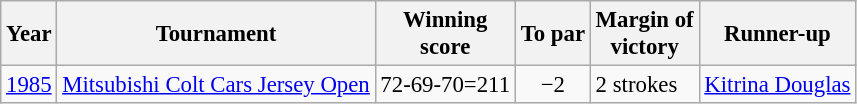<table class="wikitable" style="font-size:95%;">
<tr>
<th>Year</th>
<th>Tournament</th>
<th>Winning<br>score</th>
<th>To par</th>
<th>Margin of<br>victory</th>
<th>Runner-up</th>
</tr>
<tr>
<td align=center><a href='#'>1985</a></td>
<td><a href='#'>Mitsubishi Colt Cars Jersey Open</a></td>
<td align=center>72-69-70=211</td>
<td align=center>−2</td>
<td>2 strokes</td>
<td> <a href='#'>Kitrina Douglas</a></td>
</tr>
</table>
